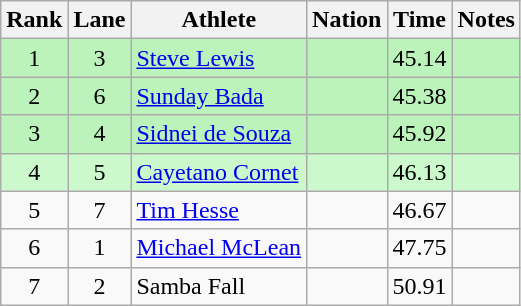<table class="wikitable sortable" style="text-align:center">
<tr>
<th>Rank</th>
<th>Lane</th>
<th>Athlete</th>
<th>Nation</th>
<th>Time</th>
<th>Notes</th>
</tr>
<tr style="background:#bbf3bb;">
<td>1</td>
<td>3</td>
<td align=left><a href='#'>Steve Lewis</a></td>
<td align=left></td>
<td>45.14</td>
<td></td>
</tr>
<tr style="background:#bbf3bb;">
<td>2</td>
<td>6</td>
<td align=left><a href='#'>Sunday Bada</a></td>
<td align=left></td>
<td>45.38</td>
<td></td>
</tr>
<tr style="background:#bbf3bb;">
<td>3</td>
<td>4</td>
<td align=left><a href='#'>Sidnei de Souza</a></td>
<td align=left></td>
<td>45.92</td>
<td></td>
</tr>
<tr style="background:#ccf9cc;">
<td>4</td>
<td>5</td>
<td align=left><a href='#'>Cayetano Cornet</a></td>
<td align=left></td>
<td>46.13</td>
<td></td>
</tr>
<tr>
<td>5</td>
<td>7</td>
<td align=left><a href='#'>Tim Hesse</a></td>
<td align=left></td>
<td>46.67</td>
<td></td>
</tr>
<tr>
<td>6</td>
<td>1</td>
<td align=left><a href='#'>Michael McLean</a></td>
<td align=left></td>
<td>47.75</td>
<td></td>
</tr>
<tr>
<td>7</td>
<td>2</td>
<td align=left>Samba Fall</td>
<td align=left></td>
<td>50.91</td>
<td></td>
</tr>
</table>
